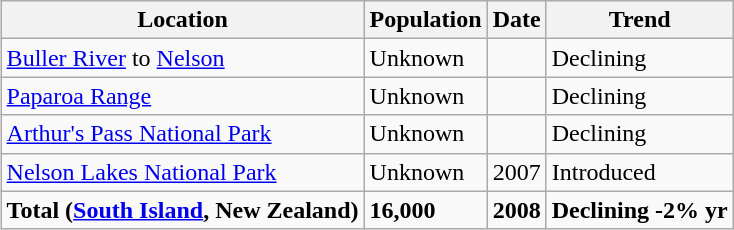<table class="wikitable" style="float: right;">
<tr>
<th>Location</th>
<th>Population</th>
<th>Date</th>
<th>Trend</th>
</tr>
<tr>
<td><a href='#'>Buller River</a> to <a href='#'>Nelson</a></td>
<td>Unknown</td>
<td></td>
<td>Declining</td>
</tr>
<tr>
<td><a href='#'>Paparoa Range</a></td>
<td>Unknown</td>
<td></td>
<td>Declining</td>
</tr>
<tr>
<td><a href='#'>Arthur's Pass National Park</a></td>
<td>Unknown</td>
<td></td>
<td>Declining</td>
</tr>
<tr>
<td><a href='#'>Nelson Lakes National Park</a></td>
<td>Unknown</td>
<td>2007</td>
<td>Introduced</td>
</tr>
<tr>
<td><strong>Total (<a href='#'>South Island</a>, New Zealand)</strong></td>
<td><strong>16,000</strong></td>
<td><strong>2008</strong></td>
<td><strong>Declining -2% yr</strong></td>
</tr>
</table>
